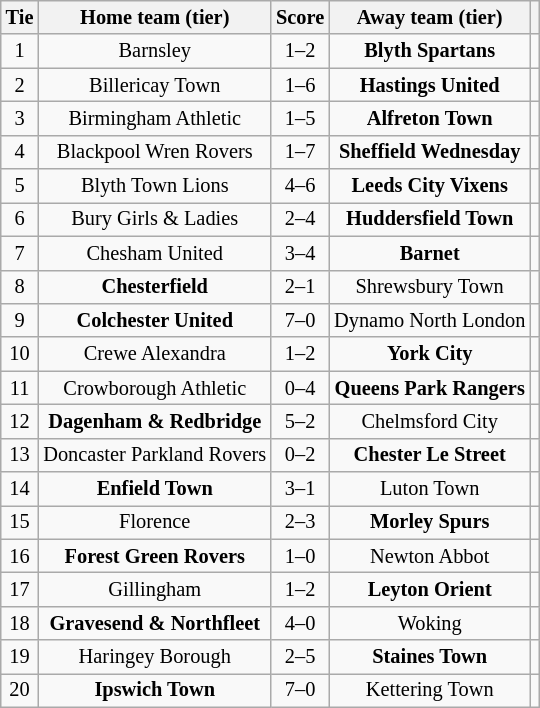<table class="wikitable" style="text-align:center; font-size:85%">
<tr>
<th>Tie</th>
<th>Home team (tier)</th>
<th>Score</th>
<th>Away team (tier)</th>
<th></th>
</tr>
<tr>
<td align="center">1</td>
<td>Barnsley</td>
<td align="center">1–2</td>
<td><strong>Blyth Spartans</strong></td>
<td></td>
</tr>
<tr>
<td align="center">2</td>
<td>Billericay Town</td>
<td align="center">1–6</td>
<td><strong>Hastings United</strong></td>
<td></td>
</tr>
<tr>
<td align="center">3</td>
<td>Birmingham Athletic</td>
<td align="center">1–5</td>
<td><strong>Alfreton Town</strong></td>
<td></td>
</tr>
<tr>
<td align="center">4</td>
<td>Blackpool Wren Rovers</td>
<td align="center">1–7</td>
<td><strong>Sheffield Wednesday</strong></td>
<td></td>
</tr>
<tr>
<td align="center">5</td>
<td>Blyth Town Lions</td>
<td align="center">4–6</td>
<td><strong>Leeds City Vixens</strong></td>
<td></td>
</tr>
<tr>
<td align="center">6</td>
<td>Bury Girls & Ladies</td>
<td align="center">2–4</td>
<td><strong>Huddersfield Town</strong></td>
<td></td>
</tr>
<tr>
<td align="center">7</td>
<td>Chesham United</td>
<td align="center">3–4</td>
<td><strong>Barnet</strong></td>
<td></td>
</tr>
<tr>
<td align="center">8</td>
<td><strong>Chesterfield</strong></td>
<td align="center">2–1</td>
<td>Shrewsbury Town</td>
<td></td>
</tr>
<tr>
<td align="center">9</td>
<td><strong>Colchester United</strong></td>
<td align="center">7–0</td>
<td>Dynamo North London</td>
<td></td>
</tr>
<tr>
<td align="center">10</td>
<td>Crewe Alexandra</td>
<td align="center">1–2</td>
<td><strong>York City</strong></td>
<td></td>
</tr>
<tr>
<td align="center">11</td>
<td>Crowborough Athletic</td>
<td align="center">0–4</td>
<td><strong>Queens Park Rangers</strong></td>
<td></td>
</tr>
<tr>
<td align="center">12</td>
<td><strong>Dagenham & Redbridge</strong></td>
<td align="center">5–2</td>
<td>Chelmsford City</td>
<td></td>
</tr>
<tr>
<td align="center">13</td>
<td>Doncaster Parkland Rovers</td>
<td align="center">0–2</td>
<td><strong>Chester Le Street</strong></td>
<td></td>
</tr>
<tr>
<td align="center">14</td>
<td><strong>Enfield Town</strong></td>
<td align="center">3–1</td>
<td>Luton Town</td>
<td></td>
</tr>
<tr>
<td align="center">15</td>
<td>Florence</td>
<td align="center">2–3</td>
<td><strong>Morley Spurs</strong></td>
<td></td>
</tr>
<tr>
<td align="center">16</td>
<td><strong>Forest Green Rovers</strong></td>
<td align="center">1–0</td>
<td>Newton Abbot</td>
<td></td>
</tr>
<tr>
<td align="center">17</td>
<td>Gillingham</td>
<td align="center">1–2 </td>
<td><strong>Leyton Orient</strong></td>
<td></td>
</tr>
<tr>
<td align="center">18</td>
<td><strong>Gravesend & Northfleet</strong></td>
<td align="center">4–0</td>
<td>Woking</td>
<td></td>
</tr>
<tr>
<td align="center">19</td>
<td>Haringey Borough</td>
<td align="center">2–5</td>
<td><strong>Staines Town</strong></td>
<td></td>
</tr>
<tr>
<td align="center">20</td>
<td><strong>Ipswich Town</strong></td>
<td align="center">7–0</td>
<td>Kettering Town</td>
<td></td>
</tr>
</table>
